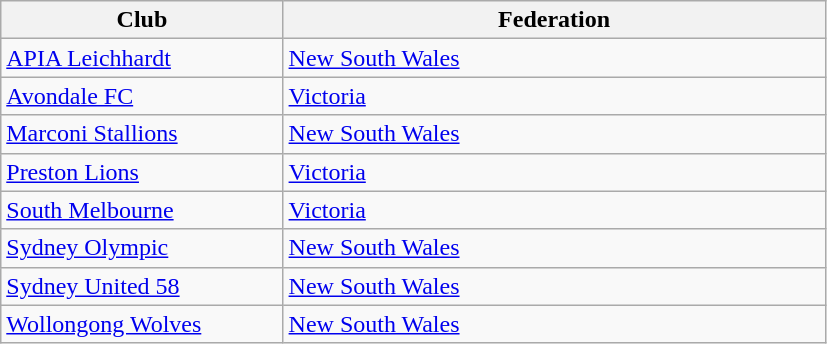<table class="wikitable">
<tr>
<th width=25%>Club</th>
<th width=48%>Federation</th>
</tr>
<tr>
<td><a href='#'>APIA Leichhardt</a></td>
<td><a href='#'>New South Wales</a></td>
</tr>
<tr>
<td><a href='#'>Avondale FC</a></td>
<td><a href='#'>Victoria</a></td>
</tr>
<tr>
<td><a href='#'>Marconi Stallions</a></td>
<td><a href='#'>New South Wales</a></td>
</tr>
<tr>
<td><a href='#'>Preston Lions</a></td>
<td><a href='#'>Victoria</a></td>
</tr>
<tr>
<td><a href='#'>South Melbourne</a></td>
<td><a href='#'>Victoria</a></td>
</tr>
<tr>
<td><a href='#'>Sydney Olympic</a></td>
<td><a href='#'>New South Wales</a></td>
</tr>
<tr>
<td><a href='#'>Sydney United 58</a></td>
<td><a href='#'>New South Wales</a></td>
</tr>
<tr>
<td><a href='#'>Wollongong Wolves</a></td>
<td><a href='#'>New South Wales</a></td>
</tr>
</table>
